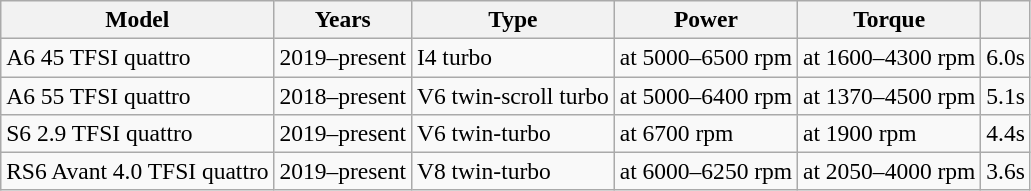<table class="wikitable collapsible" style="font-size:98%;">
<tr>
<th>Model</th>
<th>Years</th>
<th>Type</th>
<th>Power</th>
<th>Torque</th>
<th></th>
</tr>
<tr>
<td>A6 45 TFSI quattro</td>
<td>2019–present</td>
<td> I4 turbo</td>
<td> at 5000–6500 rpm</td>
<td> at 1600–4300 rpm</td>
<td>6.0s</td>
</tr>
<tr>
<td>A6 55 TFSI quattro</td>
<td>2018–present</td>
<td> V6 twin-scroll turbo</td>
<td> at 5000–6400 rpm</td>
<td> at 1370–4500 rpm</td>
<td>5.1s</td>
</tr>
<tr>
<td>S6 2.9 TFSI quattro</td>
<td>2019–present</td>
<td> V6 twin-turbo</td>
<td> at 6700 rpm</td>
<td> at 1900 rpm</td>
<td>4.4s</td>
</tr>
<tr>
<td>RS6 Avant 4.0 TFSI quattro</td>
<td>2019–present</td>
<td> V8 twin-turbo</td>
<td> at 6000–6250 rpm</td>
<td> at 2050–4000 rpm</td>
<td>3.6s</td>
</tr>
</table>
